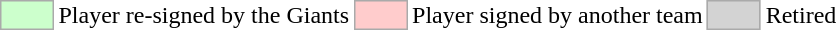<table>
<tr>
<td style="background:#cfc;border:1px solid #aaa;width:2em"></td>
<td>Player re-signed by the Giants</td>
<td style="background:#fcc;border:1px solid #aaa;width:2em"></td>
<td>Player signed by another team</td>
<td style="background:LightGrey;border:1px solid #aaa;width:2em"></td>
<td>Retired</td>
</tr>
</table>
